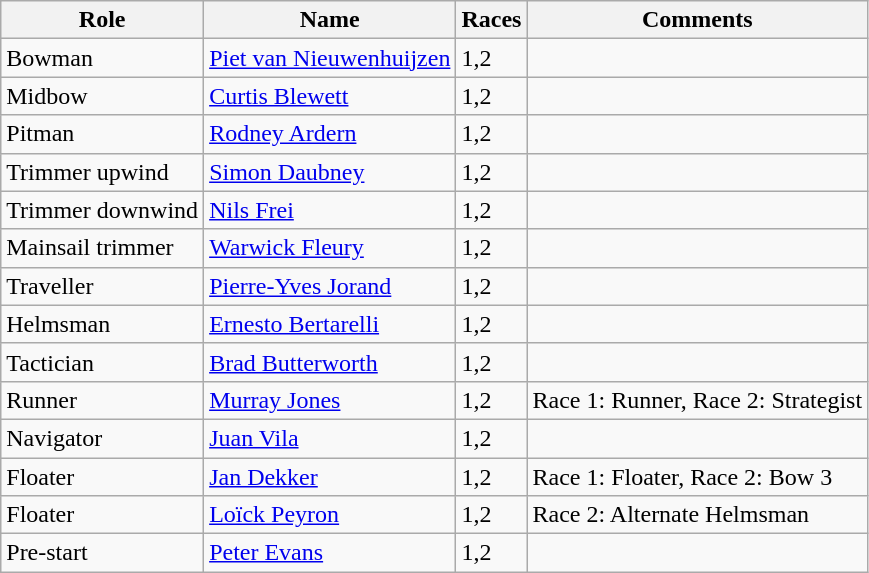<table class="wikitable">
<tr>
<th>Role</th>
<th>Name</th>
<th>Races</th>
<th>Comments</th>
</tr>
<tr>
<td>Bowman</td>
<td> <a href='#'>Piet van Nieuwenhuijzen</a></td>
<td>1,2</td>
<td></td>
</tr>
<tr>
<td>Midbow</td>
<td> <a href='#'>Curtis Blewett</a></td>
<td>1,2</td>
<td></td>
</tr>
<tr>
<td>Pitman</td>
<td> <a href='#'>Rodney Ardern</a></td>
<td>1,2</td>
<td></td>
</tr>
<tr>
<td>Trimmer upwind</td>
<td> <a href='#'>Simon Daubney</a></td>
<td>1,2</td>
<td></td>
</tr>
<tr>
<td>Trimmer downwind</td>
<td> <a href='#'>Nils Frei</a></td>
<td>1,2</td>
<td></td>
</tr>
<tr>
<td>Mainsail trimmer</td>
<td> <a href='#'>Warwick Fleury</a></td>
<td>1,2</td>
<td></td>
</tr>
<tr>
<td>Traveller</td>
<td> <a href='#'>Pierre-Yves Jorand</a></td>
<td>1,2</td>
<td></td>
</tr>
<tr>
<td>Helmsman</td>
<td> <a href='#'>Ernesto Bertarelli</a></td>
<td>1,2</td>
<td></td>
</tr>
<tr>
<td>Tactician</td>
<td> <a href='#'>Brad Butterworth</a></td>
<td>1,2</td>
<td></td>
</tr>
<tr>
<td>Runner</td>
<td> <a href='#'>Murray Jones</a></td>
<td>1,2</td>
<td>Race 1: Runner, Race 2: Strategist</td>
</tr>
<tr>
<td>Navigator</td>
<td> <a href='#'>Juan Vila</a></td>
<td>1,2</td>
<td></td>
</tr>
<tr>
<td>Floater</td>
<td>  <a href='#'>Jan Dekker</a></td>
<td>1,2</td>
<td>Race 1: Floater, Race 2: Bow 3</td>
</tr>
<tr>
<td>Floater</td>
<td> <a href='#'>Loïck Peyron</a></td>
<td>1,2</td>
<td>Race 2: Alternate Helmsman</td>
</tr>
<tr>
<td>Pre-start</td>
<td> <a href='#'>Peter Evans</a></td>
<td>1,2</td>
<td></td>
</tr>
</table>
